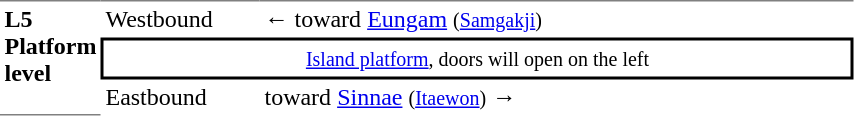<table table border=0 cellspacing=0 cellpadding=3>
<tr>
<td style="border-top:solid 1px gray;border-bottom:solid 1px gray;" width=50 rowspan=10 valign=top><strong>L5<br>Platform level</strong></td>
<td style="border-bottom:solid 0px gray;border-top:solid 1px gray;" width=100>Westbound</td>
<td style="border-bottom:solid 0px gray;border-top:solid 1px gray;" width=390>←  toward <a href='#'>Eungam</a> <small>(<a href='#'>Samgakji</a>)</small></td>
</tr>
<tr>
<td style="border-top:solid 2px black;border-right:solid 2px black;border-left:solid 2px black;border-bottom:solid 2px black;text-align:center;" colspan=2><small><a href='#'>Island platform</a>, doors will open on the left </small></td>
</tr>
<tr>
<td>Eastbound</td>
<td>  toward <a href='#'>Sinnae</a> <small>(<a href='#'>Itaewon</a>)</small> →</td>
</tr>
</table>
